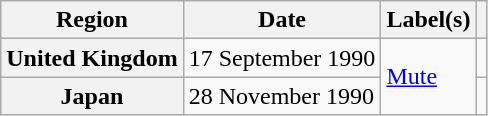<table class="wikitable plainrowheaders">
<tr>
<th scope="col">Region</th>
<th scope="col">Date</th>
<th scope="col">Label(s)</th>
<th scope="col"></th>
</tr>
<tr>
<th scope="row">United Kingdom</th>
<td>17 September 1990</td>
<td rowspan="2"><a href='#'>Mute</a></td>
<td></td>
</tr>
<tr>
<th scope="row">Japan</th>
<td>28 November 1990</td>
<td></td>
</tr>
</table>
